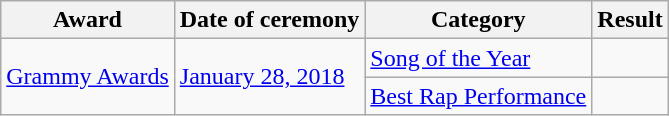<table class="wikitable">
<tr>
<th>Award</th>
<th>Date of ceremony</th>
<th>Category</th>
<th>Result</th>
</tr>
<tr>
<td rowspan="2"><a href='#'>Grammy Awards</a></td>
<td rowspan="2"><a href='#'>January 28, 2018</a></td>
<td><a href='#'>Song of the Year</a></td>
<td></td>
</tr>
<tr>
<td><a href='#'>Best Rap Performance</a></td>
<td></td>
</tr>
</table>
